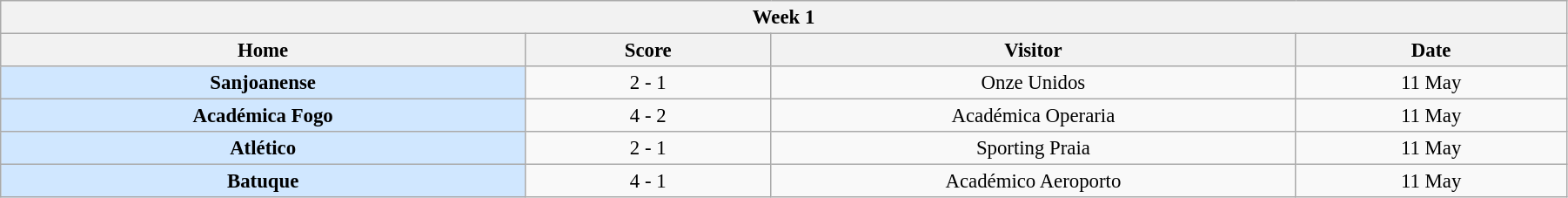<table class="wikitable" style="font-size:95%; text-align: center; width: 95%;">
<tr>
<th colspan="12" style="with: 100%;" align=center>Week 1</th>
</tr>
<tr>
<th width="200">Home</th>
<th width="90">Score</th>
<th width="200">Visitor</th>
<th width="100">Date</th>
</tr>
<tr align=center>
<td bgcolor=#D0E7FF><strong>Sanjoanense</strong></td>
<td>2 - 1</td>
<td>Onze Unidos</td>
<td>11 May</td>
</tr>
<tr align=center>
<td bgcolor=#D0E7FF><strong>Académica Fogo</strong></td>
<td>4 - 2</td>
<td>Académica Operaria</td>
<td>11 May</td>
</tr>
<tr align=center>
<td bgcolor=#D0E7FF><strong>Atlético</strong></td>
<td>2 - 1</td>
<td>Sporting Praia</td>
<td>11 May</td>
</tr>
<tr align=center>
<td bgcolor=#D0E7FF><strong>Batuque</strong></td>
<td>4 - 1</td>
<td>Académico Aeroporto</td>
<td>11 May</td>
</tr>
</table>
